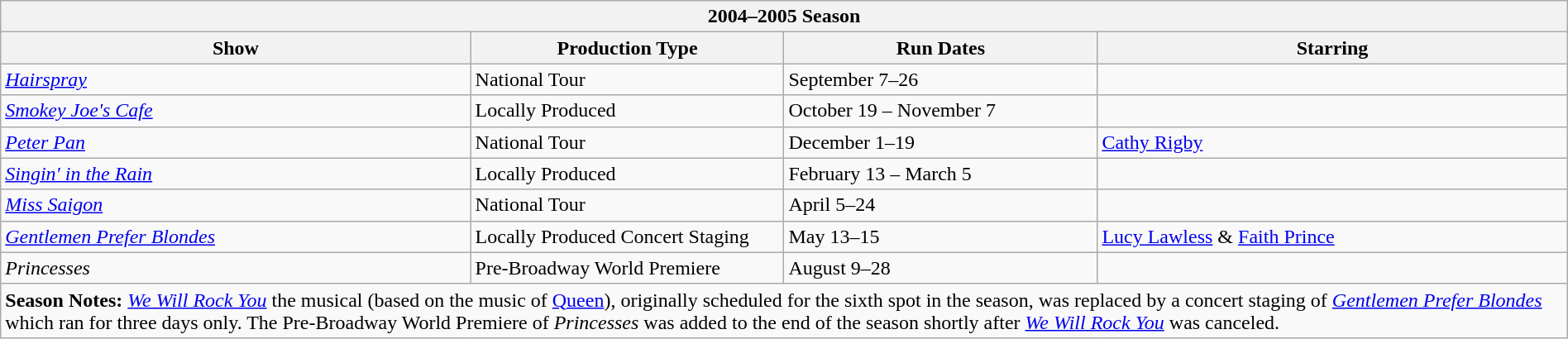<table class="wikitable collapsible autocollapse" width="100%">
<tr>
<th colspan="4">2004–2005 Season</th>
</tr>
<tr>
<th width=30%>Show</th>
<th width=20%>Production Type</th>
<th width=20%>Run Dates</th>
<th width=30%>Starring</th>
</tr>
<tr>
<td><em><a href='#'>Hairspray</a></em></td>
<td>National Tour</td>
<td>September 7–26</td>
<td></td>
</tr>
<tr>
<td><em><a href='#'>Smokey Joe's Cafe</a></em></td>
<td>Locally Produced</td>
<td>October 19 – November 7</td>
<td></td>
</tr>
<tr>
<td><em><a href='#'>Peter Pan</a></em></td>
<td>National Tour</td>
<td>December 1–19</td>
<td><a href='#'>Cathy Rigby</a></td>
</tr>
<tr>
<td><em><a href='#'>Singin' in the Rain</a></em></td>
<td>Locally Produced</td>
<td>February 13 – March 5</td>
<td></td>
</tr>
<tr>
<td><em><a href='#'>Miss Saigon</a></em></td>
<td>National Tour</td>
<td>April 5–24</td>
<td></td>
</tr>
<tr>
<td><em><a href='#'>Gentlemen Prefer Blondes</a></em></td>
<td>Locally Produced Concert Staging</td>
<td>May 13–15</td>
<td><a href='#'>Lucy Lawless</a> & <a href='#'>Faith Prince</a></td>
</tr>
<tr>
<td><em>Princesses</em></td>
<td>Pre-Broadway World Premiere</td>
<td>August 9–28</td>
<td></td>
</tr>
<tr>
<td colspan="4"><strong>Season Notes:</strong> <em><a href='#'>We Will Rock You</a></em> the musical (based on the music of <a href='#'>Queen</a>), originally scheduled for the sixth spot in the season, was replaced by a concert staging of <em><a href='#'>Gentlemen Prefer Blondes</a></em> which ran for three days only. The Pre-Broadway World Premiere of <em>Princesses</em> was added to the end of the season shortly after <em><a href='#'>We Will Rock You</a></em> was canceled.</td>
</tr>
</table>
